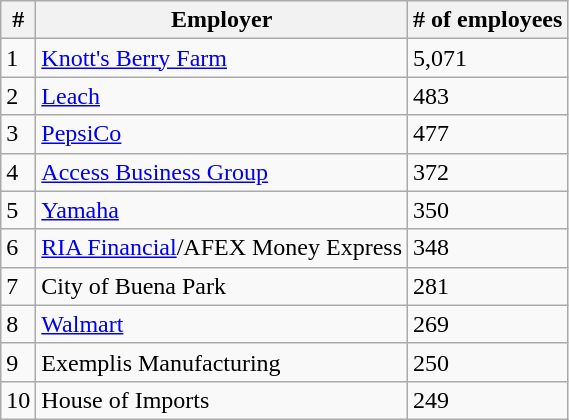<table class="wikitable sortable">
<tr>
<th>#</th>
<th>Employer</th>
<th># of employees</th>
</tr>
<tr>
<td>1</td>
<td><a href='#'>Knott's Berry Farm</a></td>
<td>5,071</td>
</tr>
<tr>
<td>2</td>
<td><a href='#'>Leach</a></td>
<td>483</td>
</tr>
<tr>
<td>3</td>
<td><a href='#'>PepsiCo</a></td>
<td>477</td>
</tr>
<tr>
<td>4</td>
<td><a href='#'>Access Business Group</a></td>
<td>372</td>
</tr>
<tr>
<td>5</td>
<td><a href='#'>Yamaha</a></td>
<td>350</td>
</tr>
<tr>
<td>6</td>
<td><a href='#'>RIA Financial</a>/AFEX Money Express</td>
<td>348</td>
</tr>
<tr>
<td>7</td>
<td>City of Buena Park</td>
<td>281</td>
</tr>
<tr>
<td>8</td>
<td><a href='#'>Walmart</a></td>
<td>269</td>
</tr>
<tr>
<td>9</td>
<td>Exemplis Manufacturing</td>
<td>250</td>
</tr>
<tr>
<td>10</td>
<td>House of Imports</td>
<td>249</td>
</tr>
</table>
